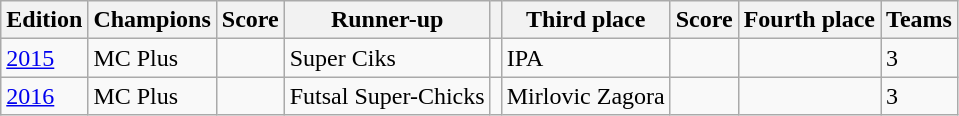<table class="wikitable">
<tr>
<th>Edition</th>
<th>Champions</th>
<th>Score</th>
<th>Runner-up</th>
<th></th>
<th>Third place</th>
<th>Score</th>
<th>Fourth place</th>
<th>Teams</th>
</tr>
<tr>
<td><a href='#'>2015</a></td>
<td>MC Plus</td>
<td></td>
<td>Super Ciks</td>
<td></td>
<td>IPA</td>
<td></td>
<td></td>
<td>3</td>
</tr>
<tr>
<td><a href='#'>2016</a></td>
<td>MC Plus</td>
<td></td>
<td>Futsal Super-Chicks</td>
<td></td>
<td>Mirlovic Zagora</td>
<td></td>
<td></td>
<td>3</td>
</tr>
</table>
